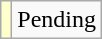<table class="wikitable">
<tr>
<td style="background:#FFFFCC;"></td>
<td>Pending</td>
</tr>
</table>
